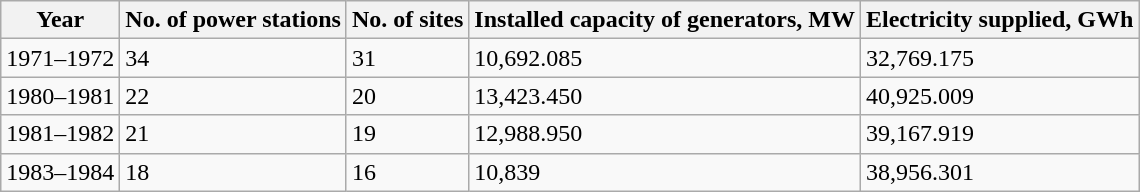<table class="wikitable">
<tr>
<th>Year</th>
<th>No. of power stations</th>
<th>No. of sites</th>
<th>Installed capacity of generators, MW</th>
<th>Electricity supplied, GWh</th>
</tr>
<tr>
<td>1971–1972</td>
<td>34</td>
<td>31</td>
<td>10,692.085</td>
<td>32,769.175</td>
</tr>
<tr>
<td>1980–1981</td>
<td>22</td>
<td>20</td>
<td>13,423.450</td>
<td>40,925.009</td>
</tr>
<tr>
<td>1981–1982</td>
<td>21</td>
<td>19</td>
<td>12,988.950</td>
<td>39,167.919</td>
</tr>
<tr>
<td>1983–1984</td>
<td>18</td>
<td>16</td>
<td>10,839</td>
<td>38,956.301</td>
</tr>
</table>
